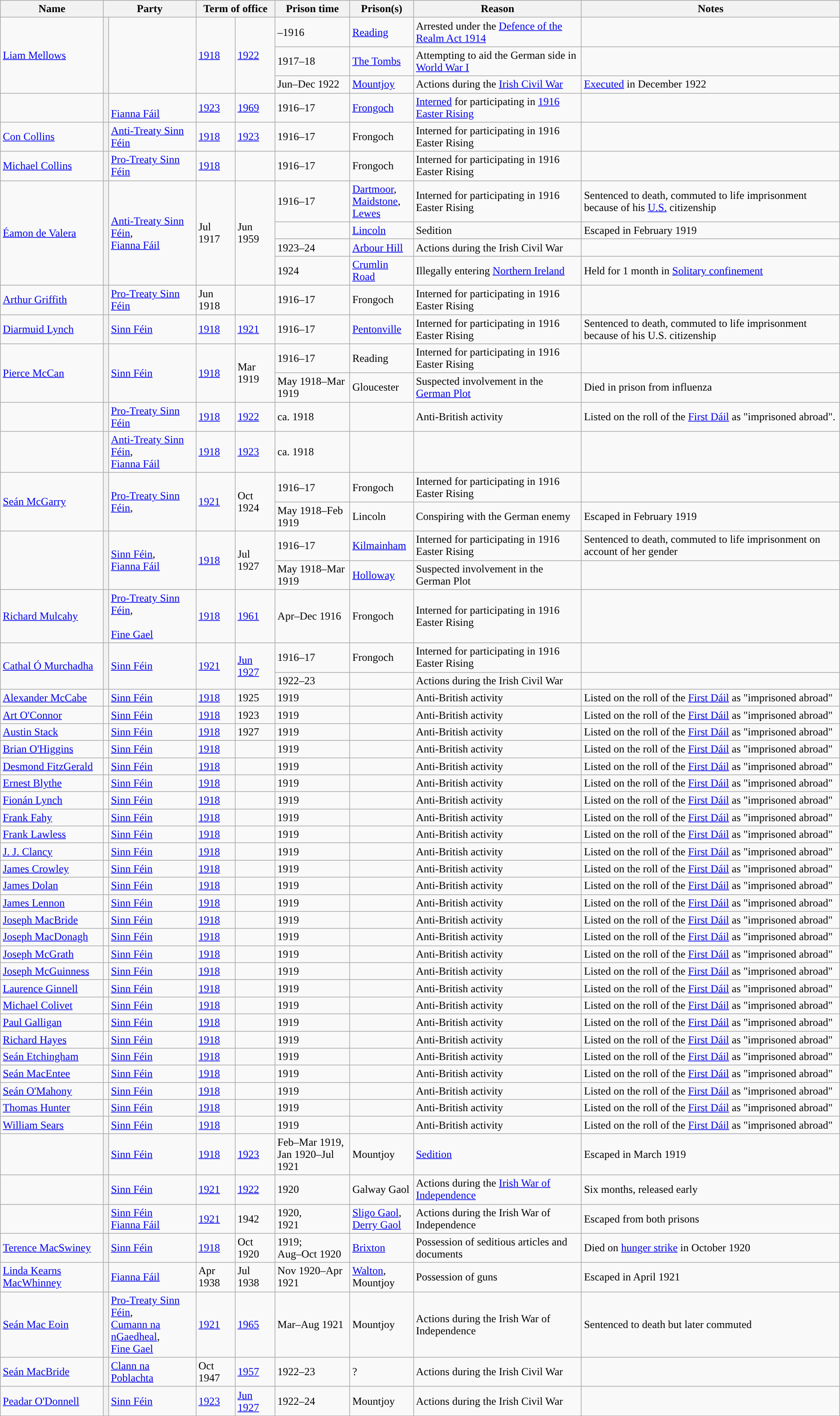<table class="wikitable">
<tr>
<th>Name</th>
<th colspan=2>Party</th>
<th colspan=2>Term of office</th>
<th>Prison time</th>
<th>Prison(s)</th>
<th>Reason</th>
<th>Notes</th>
</tr>
<tr>
<td rowspan=3><a href='#'>Liam Mellows</a></td>
<th rowspan=3 style="background-color: "></th>
<td rowspan=3></td>
<td rowspan=3><a href='#'>1918</a></td>
<td rowspan=3><a href='#'>1922</a></td>
<td>–1916</td>
<td><a href='#'>Reading</a></td>
<td>Arrested under the <a href='#'>Defence of the Realm Act 1914</a></td>
<td></td>
</tr>
<tr>
<td>1917–18</td>
<td><a href='#'>The Tombs</a></td>
<td>Attempting to aid the German side in <a href='#'>World War I</a></td>
<td></td>
</tr>
<tr>
<td>Jun–Dec 1922</td>
<td><a href='#'>Mountjoy</a></td>
<td>Actions during the <a href='#'>Irish Civil War</a></td>
<td><a href='#'>Executed</a> in December 1922</td>
</tr>
<tr>
<td></td>
<th style="background-color: "></th>
<td><br><a href='#'>Fianna Fáil</a></td>
<td><a href='#'>1923</a></td>
<td><a href='#'>1969</a></td>
<td>1916–17</td>
<td><a href='#'>Frongoch</a></td>
<td><a href='#'>Interned</a> for participating in <a href='#'>1916 Easter Rising</a></td>
<td></td>
</tr>
<tr>
<td><a href='#'>Con Collins</a></td>
<th style="background-color: "></th>
<td><a href='#'>Anti-Treaty Sinn Féin</a></td>
<td><a href='#'>1918</a></td>
<td><a href='#'>1923</a></td>
<td>1916–17</td>
<td>Frongoch</td>
<td>Interned for participating in 1916 Easter Rising</td>
<td></td>
</tr>
<tr>
<td><a href='#'>Michael Collins</a></td>
<th style="background-color: "></th>
<td><a href='#'>Pro-Treaty Sinn Féin</a></td>
<td><a href='#'>1918</a></td>
<td></td>
<td>1916–17</td>
<td>Frongoch</td>
<td>Interned for participating in 1916 Easter Rising</td>
<td></td>
</tr>
<tr>
<td rowspan=4><a href='#'>Éamon de Valera</a></td>
<th rowspan=4 style="background-color: "></th>
<td rowspan=4><a href='#'>Anti-Treaty Sinn Féin</a>,<br><a href='#'>Fianna Fáil</a></td>
<td rowspan=4>Jul 1917</td>
<td rowspan=4>Jun 1959</td>
<td>1916–17</td>
<td><a href='#'>Dartmoor</a>,<br><a href='#'>Maidstone</a>,<br><a href='#'>Lewes</a></td>
<td>Interned for participating in 1916 Easter Rising</td>
<td>Sentenced to death, commuted to life imprisonment because of his <a href='#'>U.S.</a> citizenship</td>
</tr>
<tr>
<td></td>
<td><a href='#'>Lincoln</a></td>
<td>Sedition</td>
<td>Escaped in February 1919</td>
</tr>
<tr>
<td>1923–24</td>
<td><a href='#'>Arbour Hill</a></td>
<td>Actions during the Irish Civil War</td>
<td></td>
</tr>
<tr>
<td>1924</td>
<td><a href='#'>Crumlin Road</a></td>
<td>Illegally entering <a href='#'>Northern Ireland</a></td>
<td>Held for 1 month in <a href='#'>Solitary confinement</a></td>
</tr>
<tr>
<td><a href='#'>Arthur Griffith</a></td>
<th style="background-color: "></th>
<td><a href='#'>Pro-Treaty Sinn Féin</a></td>
<td>Jun 1918</td>
<td></td>
<td>1916–17</td>
<td>Frongoch</td>
<td>Interned for participating in 1916 Easter Rising</td>
<td></td>
</tr>
<tr>
<td><a href='#'>Diarmuid Lynch</a></td>
<th style="background-color: "></th>
<td><a href='#'>Sinn Féin</a></td>
<td><a href='#'>1918</a></td>
<td><a href='#'>1921</a></td>
<td>1916–17</td>
<td><a href='#'>Pentonville</a></td>
<td>Interned for participating in 1916 Easter Rising</td>
<td>Sentenced to death, commuted to life imprisonment because of his U.S. citizenship</td>
</tr>
<tr>
<td rowspan=2><a href='#'>Pierce McCan</a></td>
<th rowspan=2 style="background-color: "></th>
<td rowspan=2><a href='#'>Sinn Féin</a></td>
<td rowspan=2><a href='#'>1918</a></td>
<td rowspan=2>Mar 1919</td>
<td>1916–17</td>
<td>Reading</td>
<td>Interned for participating in 1916 Easter Rising</td>
<td></td>
</tr>
<tr>
<td>May 1918–Mar 1919</td>
<td>Gloucester</td>
<td>Suspected involvement in the <a href='#'>German Plot</a></td>
<td>Died in prison from influenza</td>
</tr>
<tr>
<td></td>
<th style="background-color: "></th>
<td><a href='#'>Pro-Treaty Sinn Féin</a></td>
<td><a href='#'>1918</a></td>
<td><a href='#'>1922</a></td>
<td>ca. 1918</td>
<td></td>
<td>Anti-British activity</td>
<td>Listed on the roll of the <a href='#'>First Dáil</a> as "imprisoned abroad".</td>
</tr>
<tr>
<td></td>
<th style="background-color: "></th>
<td><a href='#'>Anti-Treaty Sinn Féin</a>,<br><a href='#'>Fianna Fáil</a></td>
<td><a href='#'>1918</a></td>
<td><a href='#'>1923</a></td>
<td>ca. 1918</td>
<td></td>
<td></td>
<td></td>
</tr>
<tr>
<td rowspan=2><a href='#'>Seán McGarry</a></td>
<th rowspan=2 style="background-color: "></th>
<td rowspan=2><a href='#'>Pro-Treaty Sinn Féin</a>,<br></td>
<td rowspan=2><a href='#'>1921</a></td>
<td rowspan=2>Oct 1924</td>
<td>1916–17</td>
<td>Frongoch</td>
<td>Interned for participating in 1916 Easter Rising</td>
<td></td>
</tr>
<tr>
<td>May 1918–Feb 1919</td>
<td>Lincoln</td>
<td>Conspiring with the German enemy</td>
<td>Escaped in February 1919</td>
</tr>
<tr>
<td rowspan=2></td>
<th rowspan=2 style="background-color: "></th>
<td rowspan=2><a href='#'>Sinn Féin</a>,<br><a href='#'>Fianna Fáil</a></td>
<td rowspan=2><a href='#'>1918</a></td>
<td rowspan=2>Jul 1927</td>
<td>1916–17</td>
<td><a href='#'>Kilmainham</a></td>
<td>Interned for participating in 1916 Easter Rising</td>
<td>Sentenced to death, commuted to life imprisonment on account of her gender</td>
</tr>
<tr>
<td>May 1918–Mar 1919</td>
<td><a href='#'>Holloway</a></td>
<td>Suspected involvement in the German Plot</td>
<td></td>
</tr>
<tr>
<td><a href='#'>Richard Mulcahy</a></td>
<th style="background-color: "></th>
<td><a href='#'>Pro-Treaty Sinn Féin</a>,<br><br><a href='#'>Fine Gael</a></td>
<td><a href='#'>1918</a></td>
<td><a href='#'>1961</a></td>
<td>Apr–Dec 1916</td>
<td>Frongoch</td>
<td>Interned for participating in 1916 Easter Rising</td>
<td></td>
</tr>
<tr>
<td rowspan=2><a href='#'>Cathal Ó Murchadha</a></td>
<th rowspan=2 style="background-color: "></th>
<td rowspan=2><a href='#'>Sinn Féin</a></td>
<td rowspan=2><a href='#'>1921</a></td>
<td rowspan=2><a href='#'>Jun 1927</a></td>
<td>1916–17</td>
<td>Frongoch</td>
<td>Interned for participating in 1916 Easter Rising</td>
<td></td>
</tr>
<tr>
<td>1922–23</td>
<td></td>
<td>Actions during the Irish Civil War</td>
<td></td>
</tr>
<tr>
<td><a href='#'>Alexander McCabe</a></td>
<td style="background-color: "></td>
<td><a href='#'>Sinn Féin</a></td>
<td><a href='#'>1918</a></td>
<td>1925</td>
<td>1919</td>
<td></td>
<td>Anti-British activity</td>
<td>Listed on the roll of the <a href='#'>First Dáil</a> as "imprisoned abroad"</td>
</tr>
<tr>
<td><a href='#'>Art O'Connor</a></td>
<td style="background-color: "></td>
<td><a href='#'>Sinn Féin</a></td>
<td><a href='#'>1918</a></td>
<td>1923</td>
<td>1919</td>
<td></td>
<td>Anti-British activity</td>
<td>Listed on the roll of the <a href='#'>First Dáil</a> as "imprisoned abroad"</td>
</tr>
<tr>
<td><a href='#'>Austin Stack</a></td>
<td style="background-color: "></td>
<td><a href='#'>Sinn Féin</a></td>
<td><a href='#'>1918</a></td>
<td>1927</td>
<td>1919</td>
<td></td>
<td>Anti-British activity</td>
<td>Listed on the roll of the <a href='#'>First Dáil</a> as "imprisoned abroad"</td>
</tr>
<tr>
<td><a href='#'>Brian O'Higgins</a></td>
<td style="background-color: "></td>
<td><a href='#'>Sinn Féin</a></td>
<td><a href='#'>1918</a></td>
<td></td>
<td>1919</td>
<td></td>
<td>Anti-British activity</td>
<td>Listed on the roll of the <a href='#'>First Dáil</a> as "imprisoned abroad"</td>
</tr>
<tr>
<td><a href='#'>Desmond FitzGerald</a></td>
<td style="background-color: "></td>
<td><a href='#'>Sinn Féin</a></td>
<td><a href='#'>1918</a></td>
<td></td>
<td>1919</td>
<td></td>
<td>Anti-British activity</td>
<td>Listed on the roll of the <a href='#'>First Dáil</a> as "imprisoned abroad"</td>
</tr>
<tr>
<td><a href='#'>Ernest Blythe</a></td>
<td style="background-color: "></td>
<td><a href='#'>Sinn Féin</a></td>
<td><a href='#'>1918</a></td>
<td></td>
<td>1919</td>
<td></td>
<td>Anti-British activity</td>
<td>Listed on the roll of the <a href='#'>First Dáil</a> as "imprisoned abroad"</td>
</tr>
<tr>
<td><a href='#'>Fionán Lynch</a></td>
<td style="background-color: "></td>
<td><a href='#'>Sinn Féin</a></td>
<td><a href='#'>1918</a></td>
<td></td>
<td>1919</td>
<td></td>
<td>Anti-British activity</td>
<td>Listed on the roll of the <a href='#'>First Dáil</a> as "imprisoned abroad"</td>
</tr>
<tr>
<td><a href='#'>Frank Fahy</a></td>
<td style="background-color: "></td>
<td><a href='#'>Sinn Féin</a></td>
<td><a href='#'>1918</a></td>
<td></td>
<td>1919</td>
<td></td>
<td>Anti-British activity</td>
<td>Listed on the roll of the <a href='#'>First Dáil</a> as "imprisoned abroad"</td>
</tr>
<tr>
<td><a href='#'>Frank Lawless</a></td>
<td style="background-color: "></td>
<td><a href='#'>Sinn Féin</a></td>
<td><a href='#'>1918</a></td>
<td></td>
<td>1919</td>
<td></td>
<td>Anti-British activity</td>
<td>Listed on the roll of the <a href='#'>First Dáil</a> as "imprisoned abroad"</td>
</tr>
<tr>
<td><a href='#'>J. J. Clancy</a></td>
<td style="background-color: "></td>
<td><a href='#'>Sinn Féin</a></td>
<td><a href='#'>1918</a></td>
<td></td>
<td>1919</td>
<td></td>
<td>Anti-British activity</td>
<td>Listed on the roll of the <a href='#'>First Dáil</a> as "imprisoned abroad"</td>
</tr>
<tr>
<td><a href='#'>James Crowley</a></td>
<td style="background-color: "></td>
<td><a href='#'>Sinn Féin</a></td>
<td><a href='#'>1918</a></td>
<td></td>
<td>1919</td>
<td></td>
<td>Anti-British activity</td>
<td>Listed on the roll of the <a href='#'>First Dáil</a> as "imprisoned abroad"</td>
</tr>
<tr>
<td><a href='#'>James Dolan</a></td>
<td style="background-color: "></td>
<td><a href='#'>Sinn Féin</a></td>
<td><a href='#'>1918</a></td>
<td></td>
<td>1919</td>
<td></td>
<td>Anti-British activity</td>
<td>Listed on the roll of the <a href='#'>First Dáil</a> as "imprisoned abroad"</td>
</tr>
<tr>
<td><a href='#'>James Lennon</a></td>
<td style="background-color: "></td>
<td><a href='#'>Sinn Féin</a></td>
<td><a href='#'>1918</a></td>
<td></td>
<td>1919</td>
<td></td>
<td>Anti-British activity</td>
<td>Listed on the roll of the <a href='#'>First Dáil</a> as "imprisoned abroad"</td>
</tr>
<tr>
<td><a href='#'>Joseph MacBride</a></td>
<td style="background-color: "></td>
<td><a href='#'>Sinn Féin</a></td>
<td><a href='#'>1918</a></td>
<td></td>
<td>1919</td>
<td></td>
<td>Anti-British activity</td>
<td>Listed on the roll of the <a href='#'>First Dáil</a> as "imprisoned abroad"</td>
</tr>
<tr>
<td><a href='#'>Joseph MacDonagh</a></td>
<td style="background-color: "></td>
<td><a href='#'>Sinn Féin</a></td>
<td><a href='#'>1918</a></td>
<td></td>
<td>1919</td>
<td></td>
<td>Anti-British activity</td>
<td>Listed on the roll of the <a href='#'>First Dáil</a> as "imprisoned abroad"</td>
</tr>
<tr>
<td><a href='#'>Joseph McGrath</a></td>
<td style="background-color: "></td>
<td><a href='#'>Sinn Féin</a></td>
<td><a href='#'>1918</a></td>
<td></td>
<td>1919</td>
<td></td>
<td>Anti-British activity</td>
<td>Listed on the roll of the <a href='#'>First Dáil</a> as "imprisoned abroad"</td>
</tr>
<tr>
<td><a href='#'>Joseph McGuinness</a></td>
<td style="background-color: "></td>
<td><a href='#'>Sinn Féin</a></td>
<td><a href='#'>1918</a></td>
<td></td>
<td>1919</td>
<td></td>
<td>Anti-British activity</td>
<td>Listed on the roll of the <a href='#'>First Dáil</a> as "imprisoned abroad"</td>
</tr>
<tr>
<td><a href='#'>Laurence Ginnell</a></td>
<td style="background-color: "></td>
<td><a href='#'>Sinn Féin</a></td>
<td><a href='#'>1918</a></td>
<td></td>
<td>1919</td>
<td></td>
<td>Anti-British activity</td>
<td>Listed on the roll of the <a href='#'>First Dáil</a> as "imprisoned abroad"</td>
</tr>
<tr>
<td><a href='#'>Michael Colivet</a></td>
<td style="background-color: "></td>
<td><a href='#'>Sinn Féin</a></td>
<td><a href='#'>1918</a></td>
<td></td>
<td>1919</td>
<td></td>
<td>Anti-British activity</td>
<td>Listed on the roll of the <a href='#'>First Dáil</a> as "imprisoned abroad"</td>
</tr>
<tr>
<td><a href='#'>Paul Galligan</a></td>
<td style="background-color: "></td>
<td><a href='#'>Sinn Féin</a></td>
<td><a href='#'>1918</a></td>
<td></td>
<td>1919</td>
<td></td>
<td>Anti-British activity</td>
<td>Listed on the roll of the <a href='#'>First Dáil</a> as "imprisoned abroad"</td>
</tr>
<tr>
<td><a href='#'>Richard Hayes</a></td>
<td style="background-color: "></td>
<td><a href='#'>Sinn Féin</a></td>
<td><a href='#'>1918</a></td>
<td></td>
<td>1919</td>
<td></td>
<td>Anti-British activity</td>
<td>Listed on the roll of the <a href='#'>First Dáil</a> as "imprisoned abroad"</td>
</tr>
<tr>
<td><a href='#'>Seán Etchingham</a></td>
<td style="background-color: "></td>
<td><a href='#'>Sinn Féin</a></td>
<td><a href='#'>1918</a></td>
<td></td>
<td>1919</td>
<td></td>
<td>Anti-British activity</td>
<td>Listed on the roll of the <a href='#'>First Dáil</a> as "imprisoned abroad"</td>
</tr>
<tr>
<td><a href='#'>Seán MacEntee</a></td>
<td style="background-color: "></td>
<td><a href='#'>Sinn Féin</a></td>
<td><a href='#'>1918</a></td>
<td></td>
<td>1919</td>
<td></td>
<td>Anti-British activity</td>
<td>Listed on the roll of the <a href='#'>First Dáil</a> as "imprisoned abroad"</td>
</tr>
<tr>
<td><a href='#'>Seán O'Mahony</a></td>
<td style="background-color: "></td>
<td><a href='#'>Sinn Féin</a></td>
<td><a href='#'>1918</a></td>
<td></td>
<td>1919</td>
<td></td>
<td>Anti-British activity</td>
<td>Listed on the roll of the <a href='#'>First Dáil</a> as "imprisoned abroad"</td>
</tr>
<tr>
<td><a href='#'>Thomas Hunter</a></td>
<td style="background-color: "></td>
<td><a href='#'>Sinn Féin</a></td>
<td><a href='#'>1918</a></td>
<td></td>
<td>1919</td>
<td></td>
<td>Anti-British activity</td>
<td>Listed on the roll of the <a href='#'>First Dáil</a> as "imprisoned abroad"</td>
</tr>
<tr>
<td><a href='#'>William Sears</a></td>
<td style="background-color: "></td>
<td><a href='#'>Sinn Féin</a></td>
<td><a href='#'>1918</a></td>
<td></td>
<td>1919</td>
<td></td>
<td>Anti-British activity</td>
<td>Listed on the roll of the <a href='#'>First Dáil</a> as "imprisoned abroad"</td>
</tr>
<tr>
<td></td>
<th style="background-color: "></th>
<td><a href='#'>Sinn Féin</a></td>
<td><a href='#'>1918</a></td>
<td><a href='#'>1923</a></td>
<td>Feb–Mar 1919,<br>Jan 1920–Jul 1921</td>
<td>Mountjoy</td>
<td><a href='#'>Sedition</a></td>
<td>Escaped in March 1919</td>
</tr>
<tr>
<td></td>
<th style="background-color: "></th>
<td><a href='#'>Sinn Féin</a></td>
<td><a href='#'>1921</a></td>
<td><a href='#'>1922</a></td>
<td>1920</td>
<td>Galway Gaol</td>
<td>Actions during the <a href='#'>Irish War of Independence</a></td>
<td>Six months, released early</td>
</tr>
<tr>
<td></td>
<th style="background-color: "></th>
<td><a href='#'>Sinn Féin</a><br><a href='#'>Fianna Fáil</a></td>
<td><a href='#'>1921</a></td>
<td>1942</td>
<td>1920,<br>1921</td>
<td><a href='#'>Sligo Gaol</a>,<br><a href='#'>Derry Gaol</a></td>
<td>Actions during the Irish War of Independence</td>
<td>Escaped from both prisons</td>
</tr>
<tr>
<td><a href='#'>Terence MacSwiney</a></td>
<th style="background-color: "></th>
<td><a href='#'>Sinn Féin</a></td>
<td><a href='#'>1918</a></td>
<td>Oct 1920</td>
<td>1919;<br>Aug–Oct 1920</td>
<td><a href='#'>Brixton</a></td>
<td>Possession of seditious articles and documents</td>
<td>Died on <a href='#'>hunger strike</a> in October 1920</td>
</tr>
<tr>
<td><a href='#'>Linda Kearns MacWhinney</a></td>
<th style="background-color: "></th>
<td><a href='#'>Fianna Fáil</a></td>
<td>Apr 1938</td>
<td>Jul 1938</td>
<td>Nov 1920–Apr 1921</td>
<td><a href='#'>Walton</a>,<br>Mountjoy</td>
<td>Possession of guns</td>
<td>Escaped in April 1921</td>
</tr>
<tr>
<td><a href='#'>Seán Mac Eoin</a></td>
<th style="background-color: "></th>
<td><a href='#'>Pro-Treaty Sinn Féin</a>,<br><a href='#'>Cumann na nGaedheal</a>,<br><a href='#'>Fine Gael</a></td>
<td><a href='#'>1921</a></td>
<td><a href='#'>1965</a></td>
<td>Mar–Aug 1921</td>
<td>Mountjoy</td>
<td>Actions during the Irish War of Independence</td>
<td>Sentenced to death but later commuted</td>
</tr>
<tr>
<td><a href='#'>Seán MacBride</a></td>
<th style="background-color: "></th>
<td><a href='#'>Clann na Poblachta</a></td>
<td>Oct 1947</td>
<td><a href='#'>1957</a></td>
<td>1922–23</td>
<td>?</td>
<td>Actions during the Irish Civil War</td>
<td></td>
</tr>
<tr>
<td><a href='#'>Peadar O'Donnell</a></td>
<th style="background-color: "></th>
<td><a href='#'>Sinn Féin</a></td>
<td><a href='#'>1923</a></td>
<td><a href='#'>Jun 1927</a></td>
<td>1922–24</td>
<td>Mountjoy</td>
<td>Actions during the Irish Civil War</td>
<td></td>
</tr>
</table>
